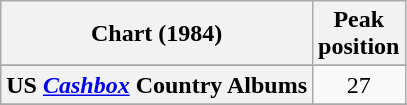<table class="wikitable sortable plainrowheaders" style="text-align:center">
<tr>
<th scope="col">Chart (1984)</th>
<th scope="col">Peak<br>position</th>
</tr>
<tr>
</tr>
<tr>
</tr>
<tr>
<th scope="row">US <em><a href='#'>Cashbox</a></em> Country Albums</th>
<td align="center">27</td>
</tr>
<tr>
</tr>
</table>
